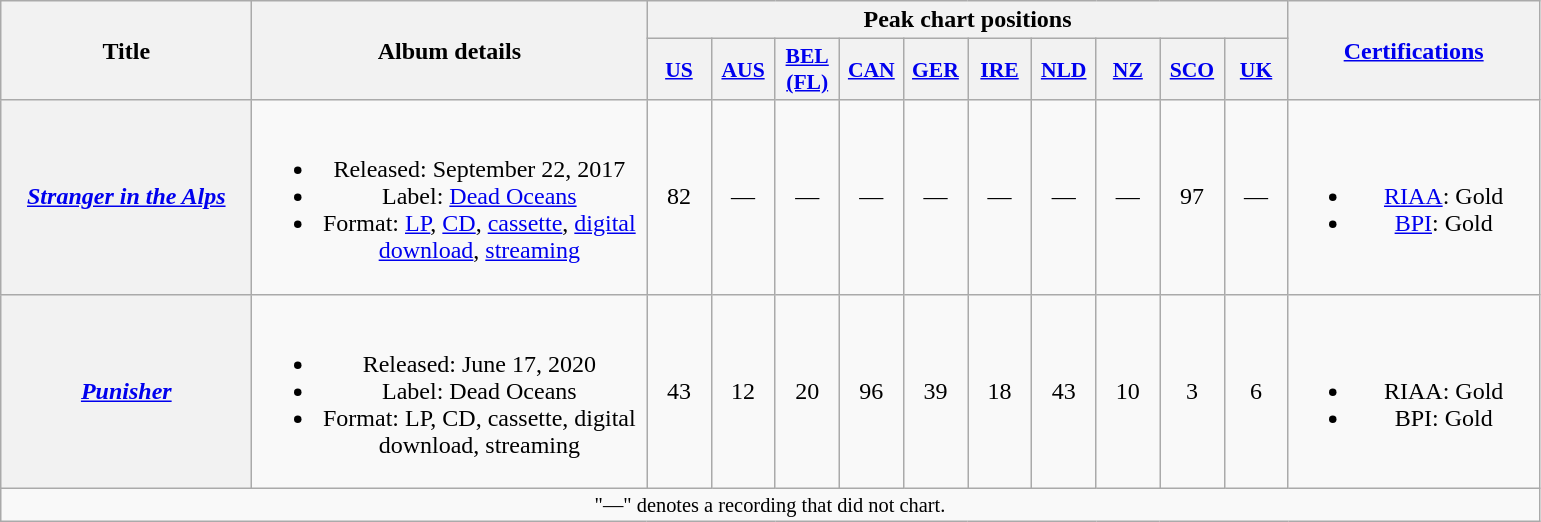<table class="wikitable plainrowheaders" style="text-align:center;">
<tr>
<th scope="col" rowspan="2" style="width:10em;">Title</th>
<th scope="col" rowspan="2" style="width:16em;">Album details</th>
<th scope="col" colspan="10">Peak chart positions</th>
<th scope="col" rowspan="2" style="width:10em;"><a href='#'>Certifications</a></th>
</tr>
<tr>
<th scope="col" style="width:2.5em;font-size:90%;"><a href='#'>US</a><br></th>
<th scope="col" style="width:2.5em;font-size:90%;"><a href='#'>AUS</a><br></th>
<th scope="col" style="width:2.5em;font-size:90%;"><a href='#'>BEL<br>(FL)</a><br></th>
<th scope="col" style="width:2.5em;font-size:90%;"><a href='#'>CAN</a><br></th>
<th scope="col" style="width:2.5em;font-size:90%;"><a href='#'>GER</a><br></th>
<th scope="col" style="width:2.5em;font-size:90%;"><a href='#'>IRE</a><br></th>
<th scope="col" style="width:2.5em;font-size:90%;"><a href='#'>NLD</a><br></th>
<th scope="col" style="width:2.5em;font-size:90%;"><a href='#'>NZ</a><br></th>
<th scope="col" style="width:2.5em;font-size:90%;"><a href='#'>SCO</a><br></th>
<th scope="col" style="width:2.5em;font-size:90%;"><a href='#'>UK</a><br></th>
</tr>
<tr>
<th scope="row"><em><a href='#'>Stranger in the Alps</a></em></th>
<td><br><ul><li>Released: September 22, 2017</li><li>Label: <a href='#'>Dead Oceans</a></li><li>Format: <a href='#'>LP</a>, <a href='#'>CD</a>, <a href='#'>cassette</a>, <a href='#'>digital download</a>, <a href='#'>streaming</a></li></ul></td>
<td>82</td>
<td>—</td>
<td>—</td>
<td>—</td>
<td>—</td>
<td>—</td>
<td>—</td>
<td>—</td>
<td>97</td>
<td>—</td>
<td><br><ul><li><a href='#'>RIAA</a>: Gold</li><li><a href='#'>BPI</a>: Gold</li></ul></td>
</tr>
<tr>
<th scope="row"><em><a href='#'>Punisher</a></em></th>
<td><br><ul><li>Released: June 17, 2020</li><li>Label: Dead Oceans</li><li>Format: LP, CD, cassette, digital download, streaming</li></ul></td>
<td>43</td>
<td>12</td>
<td>20</td>
<td>96</td>
<td>39</td>
<td>18</td>
<td>43</td>
<td>10</td>
<td>3</td>
<td>6</td>
<td><br><ul><li>RIAA: Gold</li><li>BPI: Gold</li></ul></td>
</tr>
<tr>
<td colspan="13" style="font-size:85%;">"—" denotes a recording that did not chart.</td>
</tr>
</table>
